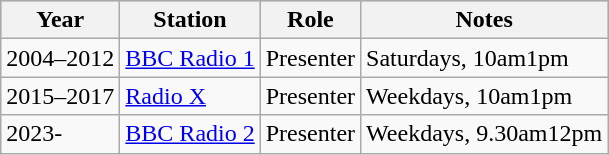<table class="wikitable">
<tr style="background:#b0c4de; text-align:center;">
<th>Year</th>
<th>Station</th>
<th>Role</th>
<th>Notes</th>
</tr>
<tr>
<td>2004–2012</td>
<td><a href='#'>BBC Radio 1</a></td>
<td>Presenter</td>
<td>Saturdays, 10am1pm</td>
</tr>
<tr>
<td>2015–2017</td>
<td><a href='#'>Radio X</a></td>
<td>Presenter</td>
<td>Weekdays, 10am1pm</td>
</tr>
<tr>
<td>2023-</td>
<td><a href='#'>BBC Radio 2</a></td>
<td>Presenter</td>
<td>Weekdays, 9.30am12pm</td>
</tr>
</table>
